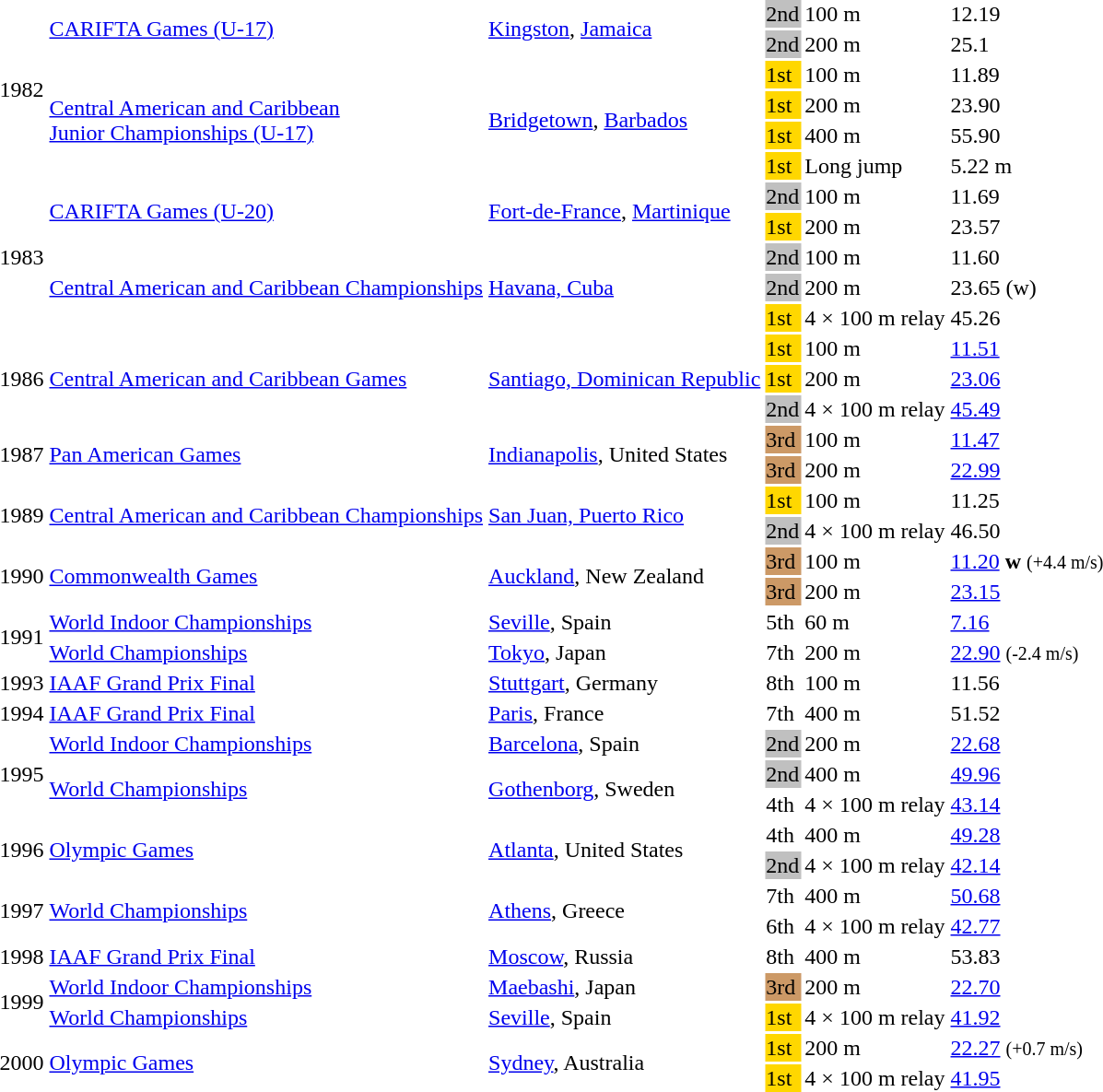<table>
<tr>
<td rowspan = "6">1982</td>
<td rowspan = "2"><a href='#'>CARIFTA Games (U-17)</a></td>
<td rowspan = "2"><a href='#'>Kingston</a>, <a href='#'>Jamaica</a></td>
<td bgcolor=silver>2nd</td>
<td>100 m</td>
<td>12.19</td>
</tr>
<tr>
<td bgcolor=silver>2nd</td>
<td>200 m</td>
<td>25.1</td>
</tr>
<tr>
<td rowspan = "4"><a href='#'>Central American and Caribbean<br>Junior Championships (U-17)</a></td>
<td rowspan = "4"><a href='#'>Bridgetown</a>, <a href='#'>Barbados</a></td>
<td bgcolor=gold>1st</td>
<td>100 m</td>
<td>11.89</td>
</tr>
<tr>
<td bgcolor=gold>1st</td>
<td>200 m</td>
<td>23.90</td>
</tr>
<tr>
<td bgcolor=gold>1st</td>
<td>400 m</td>
<td>55.90</td>
</tr>
<tr>
<td bgcolor=gold>1st</td>
<td>Long jump</td>
<td>5.22 m</td>
</tr>
<tr>
<td rowspan = "5">1983</td>
<td rowspan = "2"><a href='#'>CARIFTA Games (U-20)</a></td>
<td rowspan = "2"><a href='#'>Fort-de-France</a>, <a href='#'>Martinique</a></td>
<td bgcolor=silver>2nd</td>
<td>100 m</td>
<td>11.69</td>
</tr>
<tr>
<td bgcolor=gold>1st</td>
<td>200 m</td>
<td>23.57</td>
</tr>
<tr>
<td rowspan = "3"><a href='#'>Central American and Caribbean Championships</a></td>
<td rowspan = "3"><a href='#'>Havana, Cuba</a></td>
<td bgcolor=silver>2nd</td>
<td>100 m</td>
<td>11.60</td>
</tr>
<tr>
<td bgcolor=silver>2nd</td>
<td>200 m</td>
<td>23.65 (w)</td>
</tr>
<tr>
<td bgcolor=gold>1st</td>
<td>4 × 100 m relay</td>
<td>45.26</td>
</tr>
<tr>
<td rowspan=3>1986</td>
<td rowspan=3><a href='#'>Central American and Caribbean Games</a></td>
<td rowspan=3><a href='#'>Santiago, Dominican Republic</a></td>
<td bgcolor=gold>1st</td>
<td>100 m</td>
<td><a href='#'>11.51</a></td>
</tr>
<tr>
<td bgcolor=gold>1st</td>
<td>200 m</td>
<td><a href='#'>23.06</a></td>
</tr>
<tr>
<td bgcolor=silver>2nd</td>
<td>4 × 100 m relay</td>
<td><a href='#'>45.49</a></td>
</tr>
<tr>
<td rowspan = "2">1987</td>
<td rowspan = "2"><a href='#'>Pan American Games</a></td>
<td rowspan = "2"><a href='#'>Indianapolis</a>, United States</td>
<td bgcolor="cc9966">3rd</td>
<td>100 m</td>
<td><a href='#'>11.47</a></td>
</tr>
<tr>
<td bgcolor="cc9966">3rd</td>
<td>200 m</td>
<td><a href='#'>22.99</a></td>
</tr>
<tr>
<td rowspan=2>1989</td>
<td rowspan=2><a href='#'>Central American and Caribbean Championships</a></td>
<td rowspan=2><a href='#'>San Juan, Puerto Rico</a></td>
<td bgcolor=gold>1st</td>
<td>100 m</td>
<td>11.25</td>
</tr>
<tr>
<td bgcolor=silver>2nd</td>
<td>4 × 100 m relay</td>
<td>46.50</td>
</tr>
<tr>
<td rowspan = "2">1990</td>
<td rowspan = "2"><a href='#'>Commonwealth Games</a></td>
<td rowspan = "2"><a href='#'>Auckland</a>, New Zealand</td>
<td bgcolor="cc9966">3rd</td>
<td>100 m</td>
<td><a href='#'>11.20</a> <strong>w</strong> <small>(+4.4 m/s)</small></td>
</tr>
<tr>
<td bgcolor="cc9966">3rd</td>
<td>200 m</td>
<td><a href='#'>23.15</a></td>
</tr>
<tr>
<td rowspan = "2">1991</td>
<td><a href='#'>World Indoor Championships</a></td>
<td><a href='#'>Seville</a>, Spain</td>
<td>5th</td>
<td>60 m</td>
<td><a href='#'>7.16</a></td>
</tr>
<tr>
<td><a href='#'>World Championships</a></td>
<td><a href='#'>Tokyo</a>, Japan</td>
<td>7th</td>
<td>200 m</td>
<td><a href='#'>22.90</a> <small>(-2.4 m/s)</small></td>
</tr>
<tr>
<td>1993</td>
<td><a href='#'>IAAF Grand Prix Final</a></td>
<td><a href='#'>Stuttgart</a>, Germany</td>
<td>8th</td>
<td>100 m</td>
<td>11.56</td>
</tr>
<tr>
<td>1994</td>
<td><a href='#'>IAAF Grand Prix Final</a></td>
<td><a href='#'>Paris</a>, France</td>
<td>7th</td>
<td>400 m</td>
<td>51.52</td>
</tr>
<tr>
<td rowspan = "3">1995</td>
<td><a href='#'>World Indoor Championships</a></td>
<td><a href='#'>Barcelona</a>, Spain</td>
<td bgcolor="silver">2nd</td>
<td>200 m</td>
<td><a href='#'>22.68</a></td>
</tr>
<tr>
<td rowspan = "2"><a href='#'>World Championships</a></td>
<td rowspan = "2"><a href='#'>Gothenborg</a>, Sweden</td>
<td bgcolor="silver">2nd</td>
<td>400 m</td>
<td><a href='#'>49.96</a></td>
</tr>
<tr>
<td>4th</td>
<td>4 × 100 m relay</td>
<td><a href='#'>43.14</a></td>
</tr>
<tr>
<td rowspan = "2">1996</td>
<td rowspan = "2"><a href='#'>Olympic Games</a></td>
<td rowspan = "2"><a href='#'>Atlanta</a>, United States</td>
<td>4th</td>
<td>400 m</td>
<td><a href='#'>49.28</a></td>
</tr>
<tr>
<td bgcolor="silver">2nd</td>
<td>4 × 100 m relay</td>
<td><a href='#'>42.14</a></td>
</tr>
<tr>
<td rowspan = "2">1997</td>
<td rowspan = "2"><a href='#'>World Championships</a></td>
<td rowspan = "2"><a href='#'>Athens</a>, Greece</td>
<td>7th</td>
<td>400 m</td>
<td><a href='#'>50.68</a></td>
</tr>
<tr>
<td>6th</td>
<td>4 × 100 m relay</td>
<td><a href='#'>42.77</a></td>
</tr>
<tr>
<td>1998</td>
<td><a href='#'>IAAF Grand Prix Final</a></td>
<td><a href='#'>Moscow</a>, Russia</td>
<td>8th</td>
<td>400 m</td>
<td>53.83</td>
</tr>
<tr>
<td rowspan = "2">1999</td>
<td><a href='#'>World Indoor Championships</a></td>
<td><a href='#'>Maebashi</a>, Japan</td>
<td bgcolor="cc9966">3rd</td>
<td>200 m</td>
<td><a href='#'>22.70</a></td>
</tr>
<tr>
<td><a href='#'>World Championships</a></td>
<td><a href='#'>Seville</a>, Spain</td>
<td bgcolor="gold">1st</td>
<td>4 × 100 m relay</td>
<td><a href='#'>41.92</a></td>
</tr>
<tr>
<td rowspan = "2">2000</td>
<td rowspan = "2"><a href='#'>Olympic Games</a></td>
<td rowspan = "2"><a href='#'>Sydney</a>, Australia</td>
<td bgcolor="gold">1st</td>
<td>200 m</td>
<td><a href='#'>22.27</a> <small>(+0.7 m/s)</small></td>
</tr>
<tr>
<td bgcolor="gold">1st</td>
<td>4 × 100 m relay</td>
<td><a href='#'>41.95</a></td>
</tr>
</table>
